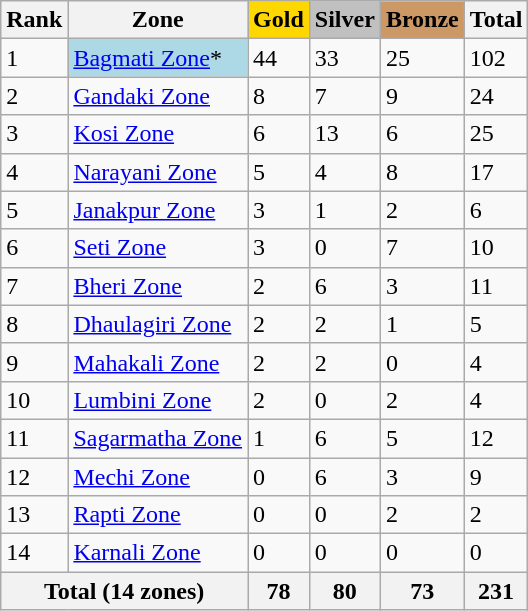<table class="wikitable sortable">
<tr>
<th>Rank</th>
<th>Zone</th>
<th style="background:gold">Gold</th>
<th style="background:silver">Silver</th>
<th style="background:#cc9966">Bronze</th>
<th>Total</th>
</tr>
<tr>
<td>1</td>
<td style="background:lightblue"><a href='#'>Bagmati Zone</a>*</td>
<td>44</td>
<td>33</td>
<td>25</td>
<td>102</td>
</tr>
<tr>
<td>2</td>
<td><a href='#'>Gandaki Zone</a></td>
<td>8</td>
<td>7</td>
<td>9</td>
<td>24</td>
</tr>
<tr>
<td>3</td>
<td><a href='#'>Kosi Zone</a></td>
<td>6</td>
<td>13</td>
<td>6</td>
<td>25</td>
</tr>
<tr>
<td>4</td>
<td><a href='#'>Narayani Zone</a></td>
<td>5</td>
<td>4</td>
<td>8</td>
<td>17</td>
</tr>
<tr>
<td>5</td>
<td><a href='#'>Janakpur Zone</a></td>
<td>3</td>
<td>1</td>
<td>2</td>
<td>6</td>
</tr>
<tr>
<td>6</td>
<td><a href='#'>Seti Zone</a></td>
<td>3</td>
<td>0</td>
<td>7</td>
<td>10</td>
</tr>
<tr>
<td>7</td>
<td><a href='#'>Bheri Zone</a></td>
<td>2</td>
<td>6</td>
<td>3</td>
<td>11</td>
</tr>
<tr>
<td>8</td>
<td><a href='#'>Dhaulagiri Zone</a></td>
<td>2</td>
<td>2</td>
<td>1</td>
<td>5</td>
</tr>
<tr>
<td>9</td>
<td><a href='#'>Mahakali Zone</a></td>
<td>2</td>
<td>2</td>
<td>0</td>
<td>4</td>
</tr>
<tr>
<td>10</td>
<td><a href='#'>Lumbini Zone</a></td>
<td>2</td>
<td>0</td>
<td>2</td>
<td>4</td>
</tr>
<tr>
<td>11</td>
<td><a href='#'>Sagarmatha Zone</a></td>
<td>1</td>
<td>6</td>
<td>5</td>
<td>12</td>
</tr>
<tr>
<td>12</td>
<td><a href='#'>Mechi Zone</a></td>
<td>0</td>
<td>6</td>
<td>3</td>
<td>9</td>
</tr>
<tr>
<td>13</td>
<td><a href='#'>Rapti Zone</a></td>
<td>0</td>
<td>0</td>
<td>2</td>
<td>2</td>
</tr>
<tr>
<td>14</td>
<td><a href='#'>Karnali Zone</a></td>
<td>0</td>
<td>0</td>
<td>0</td>
<td>0</td>
</tr>
<tr>
<th colspan="2">Total (14 zones)</th>
<th>78</th>
<th>80</th>
<th>73</th>
<th>231</th>
</tr>
</table>
